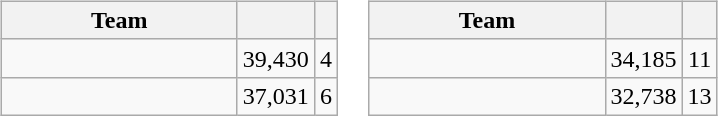<table>
<tr valign=top>
<td><br><table class="wikitable">
<tr>
<th width=150>Team</th>
<th></th>
<th></th>
</tr>
<tr>
<td></td>
<td align=right>39,430</td>
<td align=center>4</td>
</tr>
<tr>
<td></td>
<td align=right>37,031</td>
<td align=center>6</td>
</tr>
</table>
</td>
<td><br><table class="wikitable">
<tr>
<th width=150>Team</th>
<th></th>
<th></th>
</tr>
<tr>
<td></td>
<td align=right>34,185</td>
<td align=center>11</td>
</tr>
<tr>
<td></td>
<td align=right>32,738</td>
<td align=center>13</td>
</tr>
</table>
</td>
</tr>
</table>
